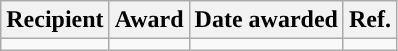<table class="wikitable sortable sortable" style="text-align: center">
<tr>
<th>Recipient</th>
<th>Award</th>
<th>Date awarded</th>
<th>Ref.</th>
</tr>
<tr>
<td></td>
<td></td>
<td></td>
<td></td>
</tr>
</table>
